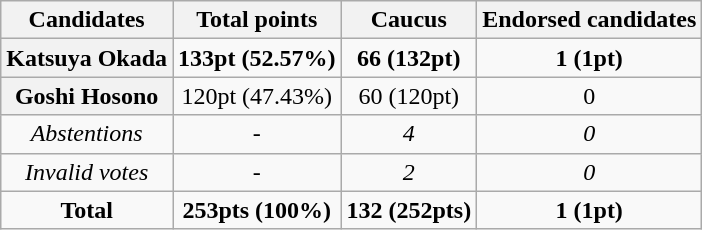<table class="wikitable" style="text-align: center;">
<tr>
<th>Candidates</th>
<th>Total points</th>
<th>Caucus</th>
<th>Endorsed candidates</th>
</tr>
<tr>
<th><strong>Katsuya Okada</strong></th>
<td><strong>133pt (52.57%)</strong></td>
<td><strong>66 (132pt)</strong></td>
<td><strong>1 (1pt)</strong></td>
</tr>
<tr>
<th>Goshi Hosono</th>
<td>120pt (47.43%)</td>
<td>60 (120pt)</td>
<td>0</td>
</tr>
<tr>
<td><em>Abstentions</em></td>
<td>-</td>
<td><em>4</em></td>
<td><em>0</em></td>
</tr>
<tr>
<td><em>Invalid votes</em></td>
<td>-</td>
<td><em>2</em></td>
<td><em>0</em></td>
</tr>
<tr>
<td><strong>Total</strong></td>
<td><strong>253pts (100%)</strong></td>
<td><strong>132 (252pts)</strong></td>
<td><strong>1 (1pt)</strong></td>
</tr>
</table>
